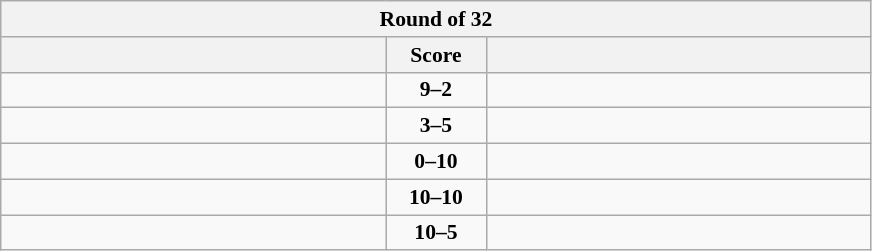<table class="wikitable" style="text-align: center; font-size:90% ">
<tr>
<th colspan=3>Round of 32</th>
</tr>
<tr>
<th align="right" width="250"></th>
<th width="60">Score</th>
<th align="left" width="250"></th>
</tr>
<tr>
<td align=left><strong></strong></td>
<td align=center><strong>9–2</strong></td>
<td align=left></td>
</tr>
<tr>
<td align=left></td>
<td align=center><strong>3–5</strong></td>
<td align=left><strong></strong></td>
</tr>
<tr>
<td align=left></td>
<td align=center><strong>0–10</strong></td>
<td align=left><strong></strong></td>
</tr>
<tr>
<td align=left><strong></strong></td>
<td align=center><strong>10–10</strong></td>
<td align=left></td>
</tr>
<tr>
<td align=left><strong></strong></td>
<td align=center><strong>10–5</strong></td>
<td align=left></td>
</tr>
</table>
